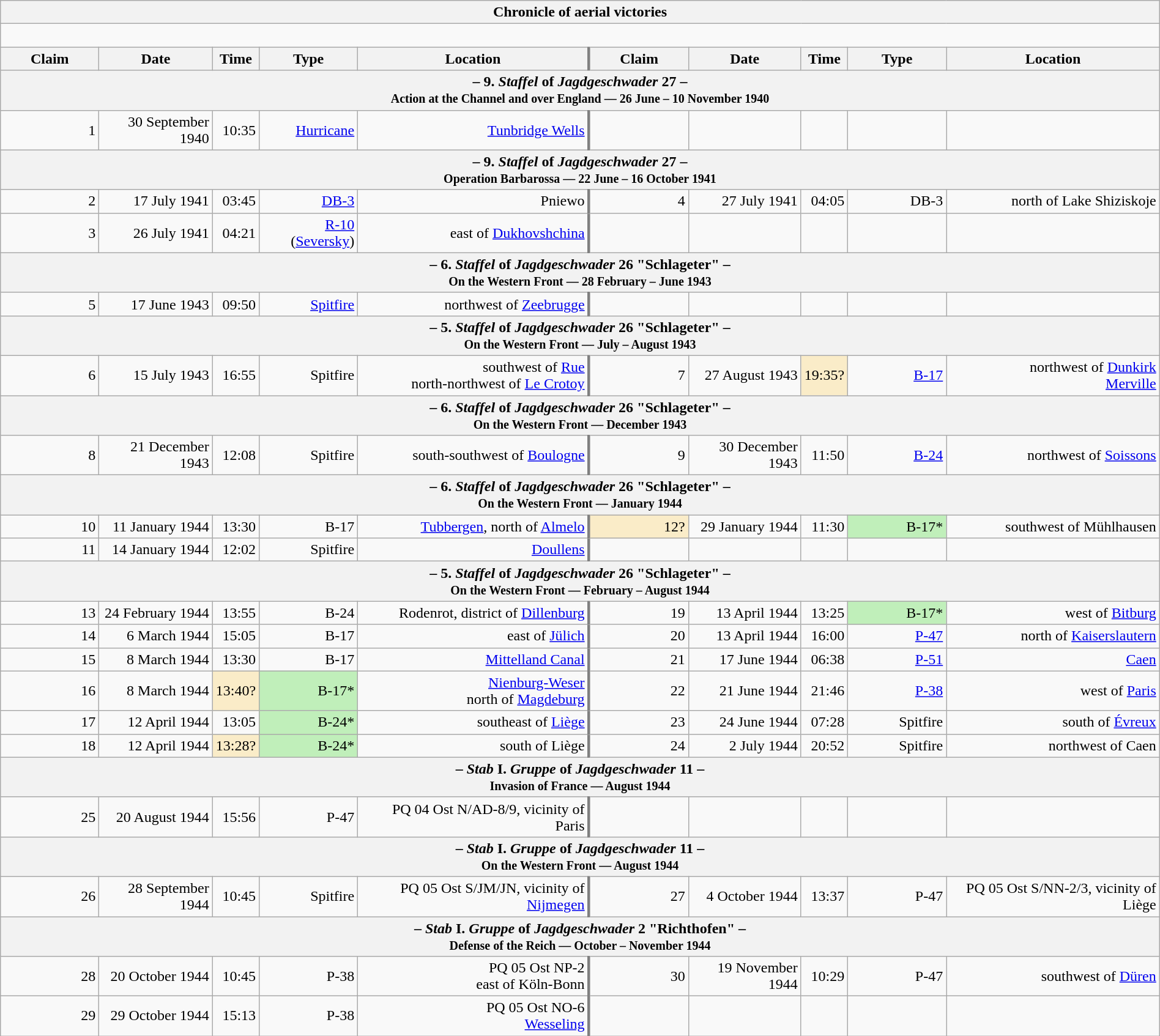<table class="wikitable plainrowheaders collapsible" style="margin-left: auto; margin-right: auto; border: none; text-align:right; width: 100%;">
<tr>
<th colspan="10">Chronicle of aerial victories</th>
</tr>
<tr>
<td colspan="10" style="text-align: left;"><br>
</td>
</tr>
<tr>
<th scope="col" width="100px">Claim</th>
<th scope="col">Date</th>
<th scope="col">Time</th>
<th scope="col" width="100px">Type</th>
<th scope="col">Location</th>
<th scope="col" style="border-left: 3px solid grey;" width="100px">Claim</th>
<th scope="col">Date</th>
<th scope="col">Time</th>
<th scope="col" width="100px">Type</th>
<th scope="col">Location</th>
</tr>
<tr>
<th colspan="10">– 9. <em>Staffel</em> of <em>Jagdgeschwader</em> 27 –<br><small>Action at the Channel and over England — 26 June – 10 November 1940</small></th>
</tr>
<tr>
<td>1</td>
<td>30 September 1940</td>
<td>10:35</td>
<td><a href='#'>Hurricane</a></td>
<td><a href='#'>Tunbridge Wells</a></td>
<td style="border-left: 3px solid grey;"></td>
<td></td>
<td></td>
<td></td>
<td></td>
</tr>
<tr>
<th colspan="10">– 9. <em>Staffel</em> of <em>Jagdgeschwader</em> 27 –<br><small>Operation Barbarossa — 22 June – 16 October 1941</small></th>
</tr>
<tr>
<td>2</td>
<td>17 July 1941</td>
<td>03:45</td>
<td><a href='#'>DB-3</a></td>
<td>Pniewo</td>
<td style="border-left: 3px solid grey;">4</td>
<td>27 July 1941</td>
<td>04:05</td>
<td>DB-3</td>
<td>north of Lake Shiziskoje</td>
</tr>
<tr>
<td>3</td>
<td>26 July 1941</td>
<td>04:21</td>
<td><a href='#'>R-10</a> (<a href='#'>Seversky</a>)</td>
<td>east of <a href='#'>Dukhovshchina</a></td>
<td style="border-left: 3px solid grey;"></td>
<td></td>
<td></td>
<td></td>
<td></td>
</tr>
<tr>
<th colspan="10">– 6. <em>Staffel</em> of <em>Jagdgeschwader</em> 26 "Schlageter" –<br><small>On the Western Front — 28 February – June 1943</small></th>
</tr>
<tr>
<td>5</td>
<td>17 June 1943</td>
<td>09:50</td>
<td><a href='#'>Spitfire</a></td>
<td> northwest of <a href='#'>Zeebrugge</a></td>
<td style="border-left: 3px solid grey;"></td>
<td></td>
<td></td>
<td></td>
<td></td>
</tr>
<tr>
<th colspan="10">– 5. <em>Staffel</em> of <em>Jagdgeschwader</em> 26 "Schlageter" –<br><small>On the Western Front — July – August 1943</small></th>
</tr>
<tr>
<td>6</td>
<td>15 July 1943</td>
<td>16:55</td>
<td>Spitfire</td>
<td> southwest of <a href='#'>Rue</a><br> north-northwest of <a href='#'>Le Crotoy</a></td>
<td style="border-left: 3px solid grey;">7</td>
<td>27 August 1943</td>
<td style="background:#faecc8">19:35?</td>
<td><a href='#'>B-17</a></td>
<td> northwest of <a href='#'>Dunkirk</a><br><a href='#'>Merville</a></td>
</tr>
<tr>
<th colspan="10">– 6. <em>Staffel</em> of <em>Jagdgeschwader</em> 26 "Schlageter" –<br><small>On the Western Front — December 1943</small></th>
</tr>
<tr>
<td>8</td>
<td>21 December 1943</td>
<td>12:08</td>
<td>Spitfire</td>
<td> south-southwest of <a href='#'>Boulogne</a></td>
<td style="border-left: 3px solid grey;">9</td>
<td>30 December 1943</td>
<td>11:50</td>
<td><a href='#'>B-24</a></td>
<td> northwest of <a href='#'>Soissons</a></td>
</tr>
<tr>
<th colspan="10">– 6. <em>Staffel</em> of <em>Jagdgeschwader</em> 26 "Schlageter" –<br><small>On the Western Front — January 1944</small></th>
</tr>
<tr>
<td>10</td>
<td>11 January 1944</td>
<td>13:30</td>
<td>B-17</td>
<td><a href='#'>Tubbergen</a>,  north of <a href='#'>Almelo</a></td>
<td style="border-left: 3px solid grey; background:#faecc8">12?</td>
<td>29 January 1944</td>
<td>11:30</td>
<td style="background:#C0EFBA">B-17*</td>
<td> southwest of Mühlhausen</td>
</tr>
<tr>
<td>11</td>
<td>14 January 1944</td>
<td>12:02</td>
<td>Spitfire</td>
<td><a href='#'>Doullens</a></td>
<td style="border-left: 3px solid grey;"></td>
<td></td>
<td></td>
<td></td>
<td></td>
</tr>
<tr>
<th colspan="10">– 5. <em>Staffel</em> of <em>Jagdgeschwader</em> 26 "Schlageter" –<br><small>On the Western Front — February – August 1944</small></th>
</tr>
<tr>
<td>13</td>
<td>24 February 1944</td>
<td>13:55</td>
<td>B-24</td>
<td>Rodenrot, district of <a href='#'>Dillenburg</a></td>
<td style="border-left: 3px solid grey;">19</td>
<td>13 April 1944</td>
<td>13:25</td>
<td style="background:#C0EFBA">B-17*</td>
<td> west of <a href='#'>Bitburg</a></td>
</tr>
<tr>
<td>14</td>
<td>6 March 1944</td>
<td>15:05</td>
<td>B-17</td>
<td> east of <a href='#'>Jülich</a></td>
<td style="border-left: 3px solid grey;">20</td>
<td>13 April 1944</td>
<td>16:00</td>
<td><a href='#'>P-47</a></td>
<td> north of <a href='#'>Kaiserslautern</a></td>
</tr>
<tr>
<td>15</td>
<td>8 March 1944</td>
<td>13:30</td>
<td>B-17</td>
<td><a href='#'>Mittelland Canal</a></td>
<td style="border-left: 3px solid grey;">21</td>
<td>17 June 1944</td>
<td>06:38</td>
<td><a href='#'>P-51</a></td>
<td><a href='#'>Caen</a></td>
</tr>
<tr>
<td>16</td>
<td>8 March 1944</td>
<td style="background:#faecc8">13:40?</td>
<td style="background:#C0EFBA">B-17*</td>
<td><a href='#'>Nienburg-Weser</a><br>north of <a href='#'>Magdeburg</a></td>
<td style="border-left: 3px solid grey;">22</td>
<td>21 June 1944</td>
<td>21:46</td>
<td><a href='#'>P-38</a></td>
<td>west of <a href='#'>Paris</a></td>
</tr>
<tr>
<td>17</td>
<td>12 April 1944</td>
<td>13:05</td>
<td style="background:#C0EFBA">B-24*</td>
<td>southeast of <a href='#'>Liège</a></td>
<td style="border-left: 3px solid grey;">23</td>
<td>24 June 1944</td>
<td>07:28</td>
<td>Spitfire</td>
<td>south of <a href='#'>Évreux</a></td>
</tr>
<tr>
<td>18</td>
<td>12 April 1944</td>
<td style="background:#faecc8">13:28?</td>
<td style="background:#C0EFBA">B-24*</td>
<td>south of Liège</td>
<td style="border-left: 3px solid grey;">24</td>
<td>2 July 1944</td>
<td>20:52</td>
<td>Spitfire</td>
<td>northwest of Caen</td>
</tr>
<tr>
<th colspan="10">– <em>Stab</em> I. <em>Gruppe</em> of <em>Jagdgeschwader</em> 11 –<br><small>Invasion of France — August 1944</small></th>
</tr>
<tr>
<td>25</td>
<td>20 August 1944</td>
<td>15:56</td>
<td>P-47</td>
<td>PQ 04 Ost N/AD-8/9, vicinity of Paris</td>
<td style="border-left: 3px solid grey;"></td>
<td></td>
<td></td>
<td></td>
<td></td>
</tr>
<tr>
<th colspan="10">– <em>Stab</em> I. <em>Gruppe</em> of <em>Jagdgeschwader</em> 11 –<br><small>On the Western Front — August 1944</small></th>
</tr>
<tr>
<td>26</td>
<td>28 September 1944</td>
<td>10:45</td>
<td>Spitfire</td>
<td>PQ 05 Ost S/JM/JN, vicinity of <a href='#'>Nijmegen</a></td>
<td style="border-left: 3px solid grey;">27</td>
<td>4 October 1944</td>
<td>13:37</td>
<td>P-47</td>
<td>PQ 05 Ost S/NN-2/3, vicinity of Liège</td>
</tr>
<tr>
<th colspan="10">– <em>Stab</em> I. <em>Gruppe</em> of <em>Jagdgeschwader</em> 2 "Richthofen" –<br><small>Defense of the Reich — October – November 1944</small></th>
</tr>
<tr>
<td>28</td>
<td>20 October 1944</td>
<td>10:45</td>
<td>P-38</td>
<td>PQ 05 Ost NP-2<br>east of Köln-Bonn</td>
<td style="border-left: 3px solid grey;">30</td>
<td>19 November 1944</td>
<td>10:29</td>
<td>P-47</td>
<td>southwest of <a href='#'>Düren</a></td>
</tr>
<tr>
<td>29</td>
<td>29 October 1944</td>
<td>15:13</td>
<td>P-38</td>
<td>PQ 05 Ost NO-6<br><a href='#'>Wesseling</a></td>
<td style="border-left: 3px solid grey;"></td>
<td></td>
<td></td>
<td></td>
<td></td>
</tr>
</table>
